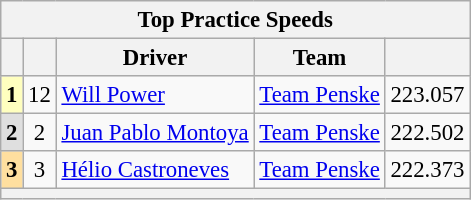<table class="wikitable" style="font-size:95%;">
<tr>
<th colspan=9>Top Practice Speeds</th>
</tr>
<tr>
<th></th>
<th></th>
<th>Driver</th>
<th>Team</th>
<th></th>
</tr>
<tr>
<td align=center style="background:#FFFFBF;"><strong>1</strong></td>
<td align=center>12</td>
<td> <a href='#'>Will Power</a></td>
<td><a href='#'>Team Penske</a></td>
<td align=center>223.057</td>
</tr>
<tr>
<td align=center style="background:#DFDFDF;"><strong>2</strong></td>
<td align=center>2</td>
<td> <a href='#'>Juan Pablo Montoya</a></td>
<td><a href='#'>Team Penske</a></td>
<td align=center>222.502</td>
</tr>
<tr>
<td align=center style="background:#FFDF9F;"><strong>3</strong></td>
<td align=center>3</td>
<td> <a href='#'>Hélio Castroneves</a></td>
<td><a href='#'>Team Penske</a></td>
<td align=center>222.373</td>
</tr>
<tr>
<th colspan=9></th>
</tr>
</table>
